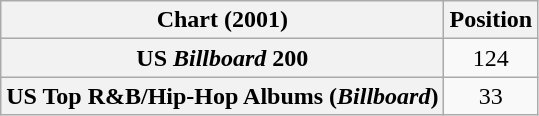<table class="wikitable sortable plainrowheaders" style="text-align:center">
<tr>
<th scope="col">Chart (2001)</th>
<th scope="col">Position</th>
</tr>
<tr>
<th scope="row">US <em>Billboard</em> 200</th>
<td>124</td>
</tr>
<tr>
<th scope="row">US Top R&B/Hip-Hop Albums (<em>Billboard</em>)</th>
<td>33</td>
</tr>
</table>
